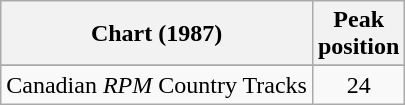<table class="wikitable sortable">
<tr>
<th align="left">Chart (1987)</th>
<th align="center">Peak<br>position</th>
</tr>
<tr>
</tr>
<tr>
<td align="left">Canadian <em>RPM</em> Country Tracks</td>
<td align="center">24</td>
</tr>
</table>
